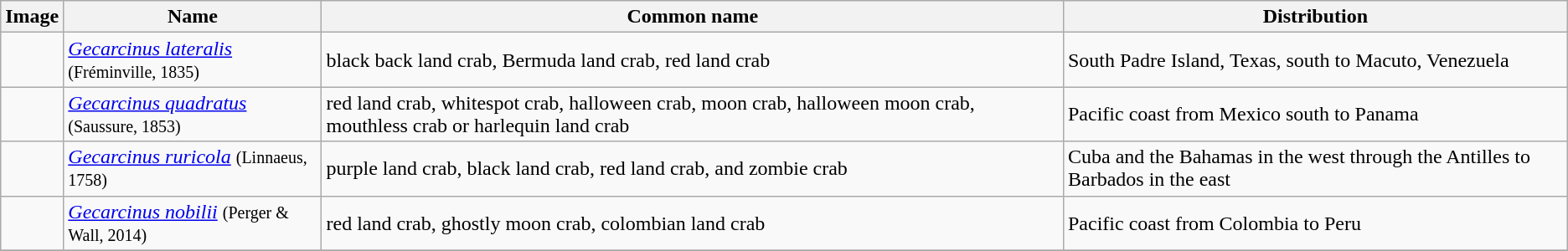<table class="wikitable sortable">
<tr>
<th>Image</th>
<th>Name</th>
<th>Common name</th>
<th>Distribution</th>
</tr>
<tr>
<td></td>
<td><em><a href='#'>Gecarcinus lateralis</a> </em><small>(Fréminville, 1835)</small></td>
<td>black back land crab, Bermuda land crab, red land crab</td>
<td>South Padre Island, Texas, south to Macuto, Venezuela</td>
</tr>
<tr>
<td></td>
<td><em><a href='#'>Gecarcinus quadratus</a></em> <small>(Saussure, 1853)</small></td>
<td>red land crab, whitespot crab, halloween crab, moon crab, halloween moon crab, mouthless crab or harlequin land crab</td>
<td>Pacific coast from Mexico south to Panama</td>
</tr>
<tr>
<td></td>
<td><em><a href='#'>Gecarcinus ruricola</a></em> <small>(Linnaeus, 1758)</small></td>
<td>purple land crab, black land crab, red land crab, and zombie crab</td>
<td>Cuba and the Bahamas in the west through the Antilles to Barbados in the east</td>
</tr>
<tr>
<td></td>
<td><em><a href='#'>Gecarcinus nobilii</a></em> <small>(Perger & Wall, 2014)</small></td>
<td>red land crab, ghostly moon crab, colombian land crab</td>
<td>Pacific coast from Colombia to Peru</td>
</tr>
<tr>
</tr>
</table>
